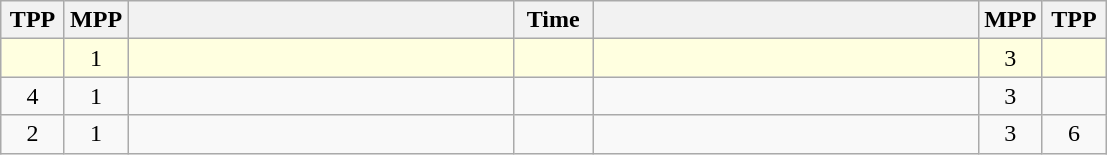<table class="wikitable" style="text-align: center;" |>
<tr>
<th width="35">TPP</th>
<th width="35">MPP</th>
<th width="250"></th>
<th width="45">Time</th>
<th width="250"></th>
<th width="35">MPP</th>
<th width="35">TPP</th>
</tr>
<tr bgcolor="lightyellow">
<td></td>
<td>1</td>
<td style="text-align:left;"><strong></strong></td>
<td></td>
<td style="text-align:left;"></td>
<td>3</td>
<td></td>
</tr>
<tr>
<td>4</td>
<td>1</td>
<td style="text-align:left;"><strong></strong></td>
<td></td>
<td style="text-align:left;"></td>
<td>3</td>
<td></td>
</tr>
<tr>
<td>2</td>
<td>1</td>
<td style="text-align:left;"><strong></strong></td>
<td></td>
<td style="text-align:left;"></td>
<td>3</td>
<td>6</td>
</tr>
</table>
